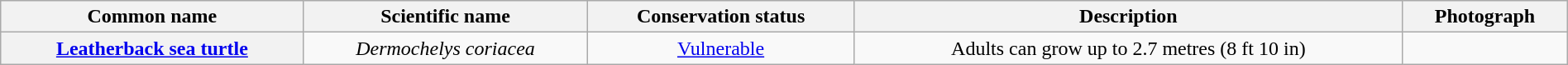<table class="wikitable sortable" style="width:100%; text-align:center; font-size:100%">
<tr>
<th scope="col">Common name</th>
<th scope="col">Scientific name</th>
<th scope="col">Conservation status</th>
<th scope="col" class="unsortable">Description</th>
<th scope="col" class="unsortable">Photograph</th>
</tr>
<tr>
<th scope="row"><a href='#'>Leatherback sea turtle</a></th>
<td><em>Dermochelys coriacea</em></td>
<td><a href='#'>Vulnerable</a></td>
<td>Adults can grow up to 2.7 metres (8 ft 10 in)</td>
<td></td>
</tr>
</table>
